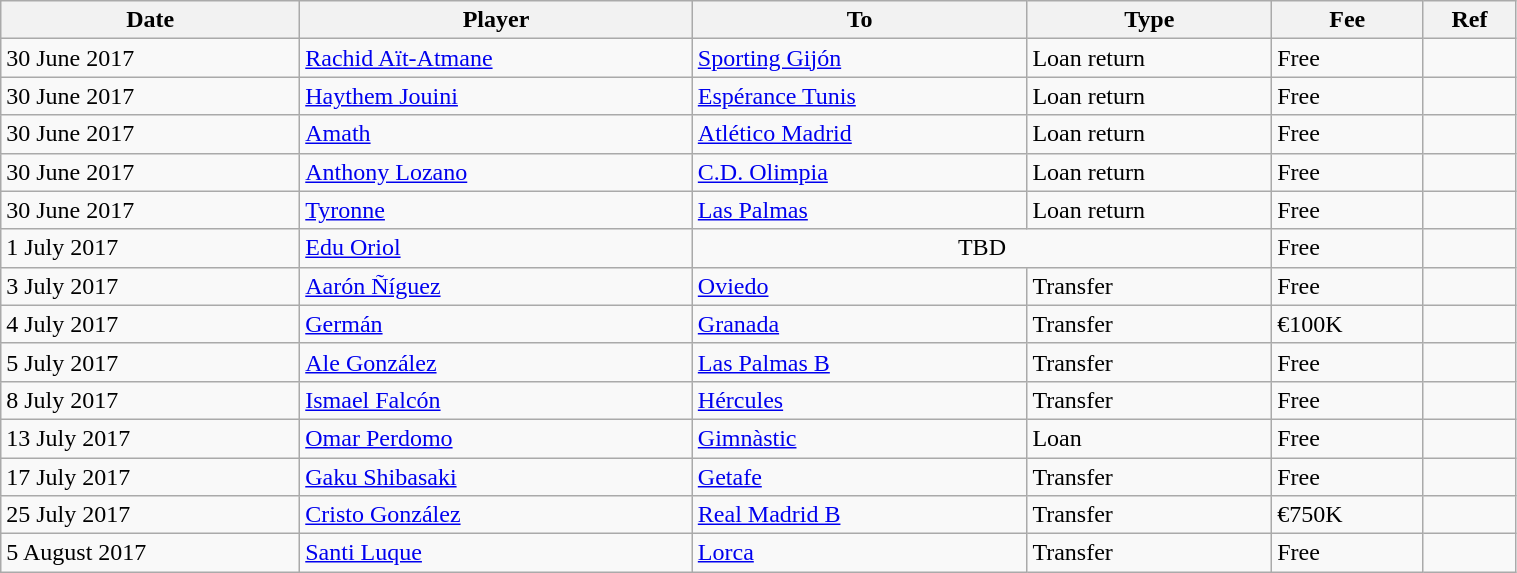<table class="wikitable" style="width:80%;">
<tr>
<th><strong>Date</strong></th>
<th><strong>Player</strong></th>
<th><strong>To</strong></th>
<th><strong>Type</strong></th>
<th><strong>Fee</strong></th>
<th><strong>Ref</strong></th>
</tr>
<tr>
<td>30 June 2017</td>
<td> <a href='#'>Rachid Aït-Atmane</a></td>
<td> <a href='#'>Sporting Gijón</a></td>
<td>Loan return</td>
<td>Free</td>
<td></td>
</tr>
<tr>
<td>30 June 2017</td>
<td> <a href='#'>Haythem Jouini</a></td>
<td> <a href='#'>Espérance Tunis</a></td>
<td>Loan return</td>
<td>Free</td>
<td></td>
</tr>
<tr>
<td>30 June 2017</td>
<td> <a href='#'>Amath</a></td>
<td> <a href='#'>Atlético Madrid</a></td>
<td>Loan return</td>
<td>Free</td>
<td></td>
</tr>
<tr>
<td>30 June 2017</td>
<td> <a href='#'>Anthony Lozano</a></td>
<td> <a href='#'>C.D. Olimpia</a></td>
<td>Loan return</td>
<td>Free</td>
<td></td>
</tr>
<tr>
<td>30 June 2017</td>
<td> <a href='#'>Tyronne</a></td>
<td> <a href='#'>Las Palmas</a></td>
<td>Loan return</td>
<td>Free</td>
<td></td>
</tr>
<tr>
<td>1 July 2017</td>
<td> <a href='#'>Edu Oriol</a></td>
<td colspan=2 align=center>TBD</td>
<td>Free</td>
<td></td>
</tr>
<tr>
<td>3 July 2017</td>
<td> <a href='#'>Aarón Ñíguez</a></td>
<td> <a href='#'>Oviedo</a></td>
<td>Transfer</td>
<td>Free</td>
<td></td>
</tr>
<tr>
<td>4 July 2017</td>
<td> <a href='#'>Germán</a></td>
<td> <a href='#'>Granada</a></td>
<td>Transfer</td>
<td>€100K</td>
<td></td>
</tr>
<tr>
<td>5 July 2017</td>
<td> <a href='#'>Ale González</a></td>
<td> <a href='#'>Las Palmas B</a></td>
<td>Transfer</td>
<td>Free</td>
<td></td>
</tr>
<tr>
<td>8 July 2017</td>
<td> <a href='#'>Ismael Falcón</a></td>
<td> <a href='#'>Hércules</a></td>
<td>Transfer</td>
<td>Free</td>
<td></td>
</tr>
<tr>
<td>13 July 2017</td>
<td> <a href='#'>Omar Perdomo</a></td>
<td> <a href='#'>Gimnàstic</a></td>
<td>Loan</td>
<td>Free</td>
<td></td>
</tr>
<tr>
<td>17 July 2017</td>
<td> <a href='#'>Gaku Shibasaki</a></td>
<td> <a href='#'>Getafe</a></td>
<td>Transfer</td>
<td>Free</td>
<td></td>
</tr>
<tr>
<td>25 July 2017</td>
<td> <a href='#'>Cristo González</a></td>
<td> <a href='#'>Real Madrid B</a></td>
<td>Transfer</td>
<td>€750K</td>
<td></td>
</tr>
<tr>
<td>5 August 2017</td>
<td> <a href='#'>Santi Luque</a></td>
<td> <a href='#'>Lorca</a></td>
<td>Transfer</td>
<td>Free</td>
<td></td>
</tr>
</table>
